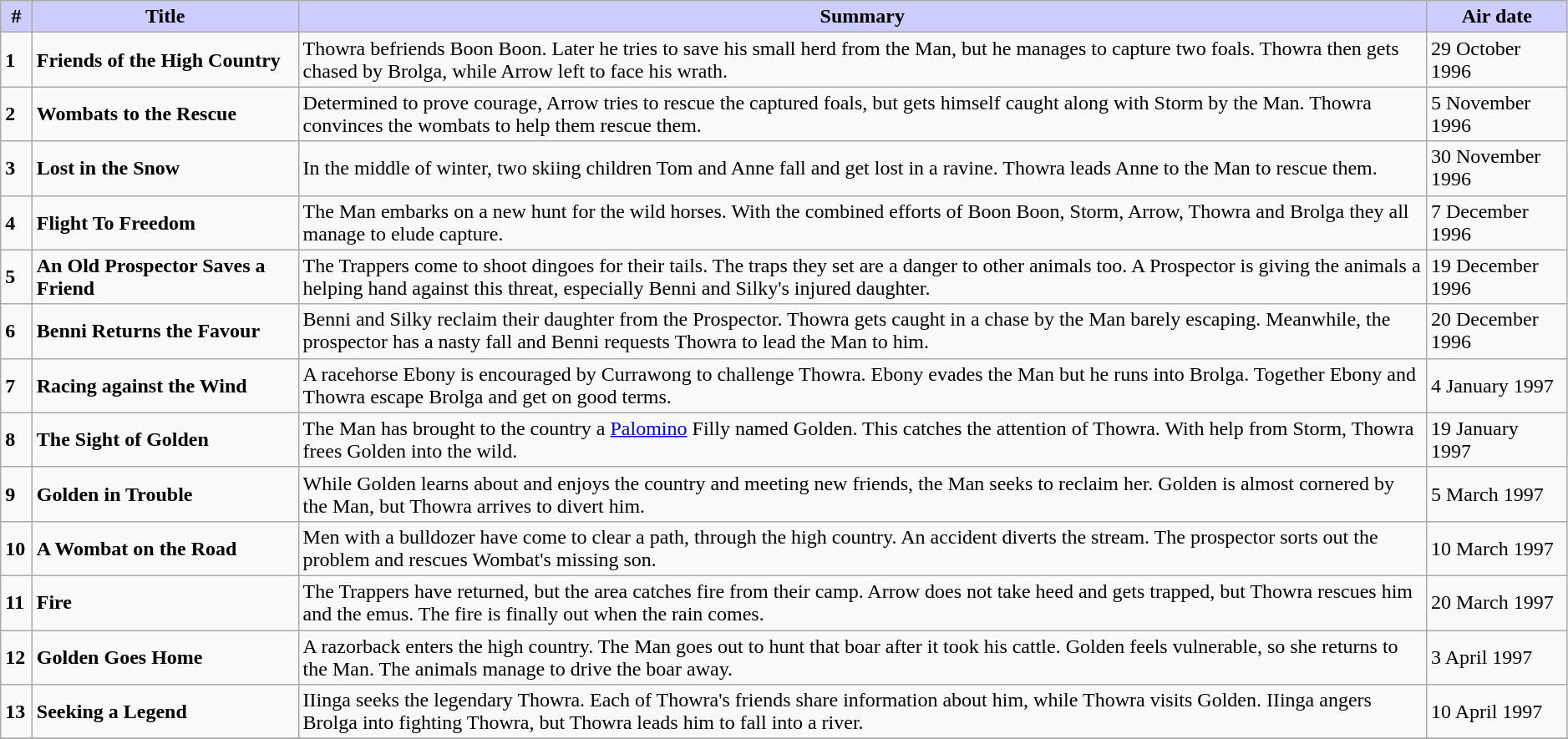<table class="wikitable" style="width:99%;">
<tr>
<th style="background:#ccf; width:2%;"><strong>#</strong></th>
<th style="background:#ccf; width:17%;"><strong>Title</strong></th>
<th style="background:#ccf;"><strong>Summary</strong></th>
<th style="background:#ccf; width:9%;"><strong>Air date</strong></th>
</tr>
<tr>
<td><strong>1</strong></td>
<td><strong>Friends of the High Country</strong></td>
<td>Thowra befriends Boon Boon. Later he tries to save his small herd from the Man, but he manages to capture two foals. Thowra then gets chased by Brolga, while Arrow left to face his wrath.</td>
<td>29 October 1996</td>
</tr>
<tr>
<td><strong>2</strong></td>
<td><strong>Wombats to the Rescue</strong></td>
<td>Determined to prove courage, Arrow tries to rescue the captured foals, but gets himself caught along with Storm by the Man. Thowra convinces the wombats to help them rescue them.</td>
<td>5 November 1996</td>
</tr>
<tr>
<td><strong>3</strong></td>
<td><strong>Lost in the Snow</strong></td>
<td>In the middle of winter, two skiing children Tom and Anne fall and get lost in a ravine. Thowra leads Anne to the Man to rescue them.</td>
<td>30 November 1996</td>
</tr>
<tr>
<td><strong>4</strong></td>
<td><strong>Flight To Freedom</strong></td>
<td>The Man embarks on a new hunt for the wild horses. With the combined efforts of Boon Boon, Storm, Arrow, Thowra and Brolga they all manage to elude capture.</td>
<td>7 December 1996</td>
</tr>
<tr>
<td><strong>5</strong></td>
<td><strong>An Old Prospector Saves a Friend</strong></td>
<td>The Trappers come to shoot dingoes for their tails. The traps they set are a danger to other animals too. A Prospector is giving the animals a helping hand against this threat, especially Benni and Silky's injured daughter.</td>
<td>19 December 1996</td>
</tr>
<tr>
<td><strong>6</strong></td>
<td><strong>Benni Returns the Favour</strong></td>
<td>Benni and Silky reclaim their daughter from the Prospector. Thowra gets caught in a chase by the Man barely escaping. Meanwhile, the prospector has a nasty fall and Benni requests Thowra to lead the Man to him.</td>
<td>20 December 1996</td>
</tr>
<tr>
<td><strong>7</strong></td>
<td><strong>Racing against the Wind</strong></td>
<td>A racehorse Ebony is encouraged by Currawong to challenge Thowra. Ebony evades the Man but he runs into Brolga. Together Ebony and Thowra escape Brolga and get on good terms.</td>
<td>4 January 1997</td>
</tr>
<tr>
<td><strong>8</strong></td>
<td><strong>The Sight of Golden</strong></td>
<td>The Man has brought to the country a <a href='#'>Palomino</a> Filly named Golden. This catches the attention of Thowra. With help from Storm, Thowra frees Golden into the wild.</td>
<td>19 January 1997</td>
</tr>
<tr>
<td><strong>9</strong></td>
<td><strong>Golden in Trouble</strong></td>
<td>While Golden learns about and enjoys the country and meeting new friends, the Man seeks to reclaim her. Golden is almost cornered by the Man, but Thowra arrives to divert him.</td>
<td>5 March 1997</td>
</tr>
<tr>
<td><strong>10</strong></td>
<td><strong>A Wombat on the Road</strong></td>
<td>Men with a bulldozer have come to clear a path, through the high country. An accident diverts the stream. The prospector sorts out the problem and rescues Wombat's missing son.</td>
<td>10 March 1997</td>
</tr>
<tr>
<td><strong>11</strong></td>
<td><strong>Fire</strong></td>
<td>The Trappers have returned, but the area catches fire from their camp. Arrow does not take heed and gets trapped, but Thowra rescues him and the emus. The fire is finally out when the rain comes.</td>
<td>20 March 1997</td>
</tr>
<tr>
<td><strong>12</strong></td>
<td><strong>Golden Goes Home</strong></td>
<td>A razorback enters the high country. The Man goes out to hunt that boar after it took his cattle. Golden feels vulnerable, so she returns to the Man. The animals manage to drive the boar away.</td>
<td>3 April 1997</td>
</tr>
<tr>
<td><strong>13</strong></td>
<td><strong>Seeking a Legend</strong></td>
<td>IIinga seeks the legendary Thowra. Each of Thowra's friends share information about him, while Thowra visits Golden. IIinga angers Brolga into fighting Thowra, but Thowra leads him to fall into a river.</td>
<td>10 April 1997</td>
</tr>
<tr>
</tr>
</table>
